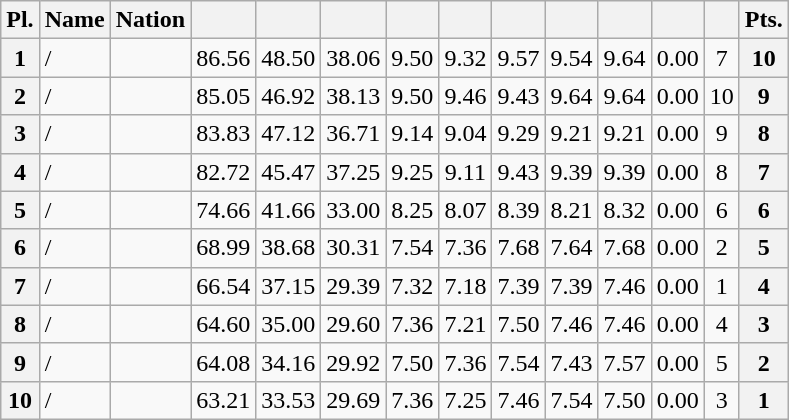<table class="wikitable sortable" style="text-align:center">
<tr>
<th>Pl.</th>
<th>Name</th>
<th>Nation</th>
<th></th>
<th></th>
<th></th>
<th></th>
<th></th>
<th></th>
<th></th>
<th></th>
<th></th>
<th></th>
<th>Pts.</th>
</tr>
<tr>
<th>1</th>
<td align="left"> / </td>
<td align="left"></td>
<td>86.56</td>
<td>48.50</td>
<td>38.06</td>
<td>9.50</td>
<td>9.32</td>
<td>9.57</td>
<td>9.54</td>
<td>9.64</td>
<td>0.00</td>
<td>7</td>
<th>10</th>
</tr>
<tr>
<th>2</th>
<td align="left"> / </td>
<td align="left"></td>
<td>85.05</td>
<td>46.92</td>
<td>38.13</td>
<td>9.50</td>
<td>9.46</td>
<td>9.43</td>
<td>9.64</td>
<td>9.64</td>
<td>0.00</td>
<td>10</td>
<th>9</th>
</tr>
<tr>
<th>3</th>
<td align="left"> / </td>
<td align="left"></td>
<td>83.83</td>
<td>47.12</td>
<td>36.71</td>
<td>9.14</td>
<td>9.04</td>
<td>9.29</td>
<td>9.21</td>
<td>9.21</td>
<td>0.00</td>
<td>9</td>
<th>8</th>
</tr>
<tr>
<th>4</th>
<td align="left"> / </td>
<td align="left"></td>
<td>82.72</td>
<td>45.47</td>
<td>37.25</td>
<td>9.25</td>
<td>9.11</td>
<td>9.43</td>
<td>9.39</td>
<td>9.39</td>
<td>0.00</td>
<td>8</td>
<th>7</th>
</tr>
<tr>
<th>5</th>
<td align="left"> / </td>
<td align="left"></td>
<td>74.66</td>
<td>41.66</td>
<td>33.00</td>
<td>8.25</td>
<td>8.07</td>
<td>8.39</td>
<td>8.21</td>
<td>8.32</td>
<td>0.00</td>
<td>6</td>
<th>6</th>
</tr>
<tr>
<th>6</th>
<td align="left"> / </td>
<td align="left"></td>
<td>68.99</td>
<td>38.68</td>
<td>30.31</td>
<td>7.54</td>
<td>7.36</td>
<td>7.68</td>
<td>7.64</td>
<td>7.68</td>
<td>0.00</td>
<td>2</td>
<th>5</th>
</tr>
<tr>
<th>7</th>
<td align="left"> / </td>
<td align="left"></td>
<td>66.54</td>
<td>37.15</td>
<td>29.39</td>
<td>7.32</td>
<td>7.18</td>
<td>7.39</td>
<td>7.39</td>
<td>7.46</td>
<td>0.00</td>
<td>1</td>
<th>4</th>
</tr>
<tr>
<th>8</th>
<td align="left"> / </td>
<td align="left"></td>
<td>64.60</td>
<td>35.00</td>
<td>29.60</td>
<td>7.36</td>
<td>7.21</td>
<td>7.50</td>
<td>7.46</td>
<td>7.46</td>
<td>0.00</td>
<td>4</td>
<th>3</th>
</tr>
<tr>
<th>9</th>
<td align="left"> / </td>
<td align="left"></td>
<td>64.08</td>
<td>34.16</td>
<td>29.92</td>
<td>7.50</td>
<td>7.36</td>
<td>7.54</td>
<td>7.43</td>
<td>7.57</td>
<td>0.00</td>
<td>5</td>
<th>2</th>
</tr>
<tr>
<th>10</th>
<td align="left"> / </td>
<td align="left"></td>
<td>63.21</td>
<td>33.53</td>
<td>29.69</td>
<td>7.36</td>
<td>7.25</td>
<td>7.46</td>
<td>7.54</td>
<td>7.50</td>
<td>0.00</td>
<td>3</td>
<th>1</th>
</tr>
</table>
